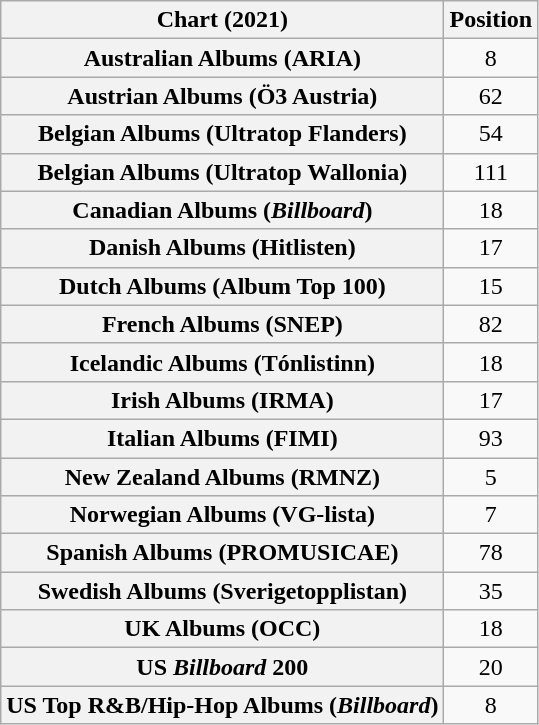<table class="wikitable sortable plainrowheaders" style="text-align:center">
<tr>
<th scope="col">Chart (2021)</th>
<th scope="col">Position</th>
</tr>
<tr>
<th scope="row">Australian Albums (ARIA)</th>
<td>8</td>
</tr>
<tr>
<th scope="row">Austrian Albums (Ö3 Austria)</th>
<td>62</td>
</tr>
<tr>
<th scope="row">Belgian Albums (Ultratop Flanders)</th>
<td>54</td>
</tr>
<tr>
<th scope="row">Belgian Albums (Ultratop Wallonia)</th>
<td>111</td>
</tr>
<tr>
<th scope="row">Canadian Albums (<em>Billboard</em>)</th>
<td>18</td>
</tr>
<tr>
<th scope="row">Danish Albums (Hitlisten)</th>
<td>17</td>
</tr>
<tr>
<th scope="row">Dutch Albums (Album Top 100)</th>
<td>15</td>
</tr>
<tr>
<th scope="row">French Albums (SNEP)</th>
<td>82</td>
</tr>
<tr>
<th scope="row">Icelandic Albums (Tónlistinn)</th>
<td>18</td>
</tr>
<tr>
<th scope="row">Irish Albums (IRMA)</th>
<td>17</td>
</tr>
<tr>
<th scope="row">Italian Albums (FIMI)</th>
<td>93</td>
</tr>
<tr>
<th scope="row">New Zealand Albums (RMNZ)</th>
<td>5</td>
</tr>
<tr>
<th scope="row">Norwegian Albums (VG-lista)</th>
<td>7</td>
</tr>
<tr>
<th scope="row">Spanish Albums (PROMUSICAE)</th>
<td>78</td>
</tr>
<tr>
<th scope="row">Swedish Albums (Sverigetopplistan)</th>
<td>35</td>
</tr>
<tr>
<th scope="row">UK Albums (OCC)</th>
<td>18</td>
</tr>
<tr>
<th scope="row">US <em>Billboard</em> 200</th>
<td>20</td>
</tr>
<tr>
<th scope="row">US Top R&B/Hip-Hop Albums (<em>Billboard</em>)</th>
<td>8</td>
</tr>
</table>
